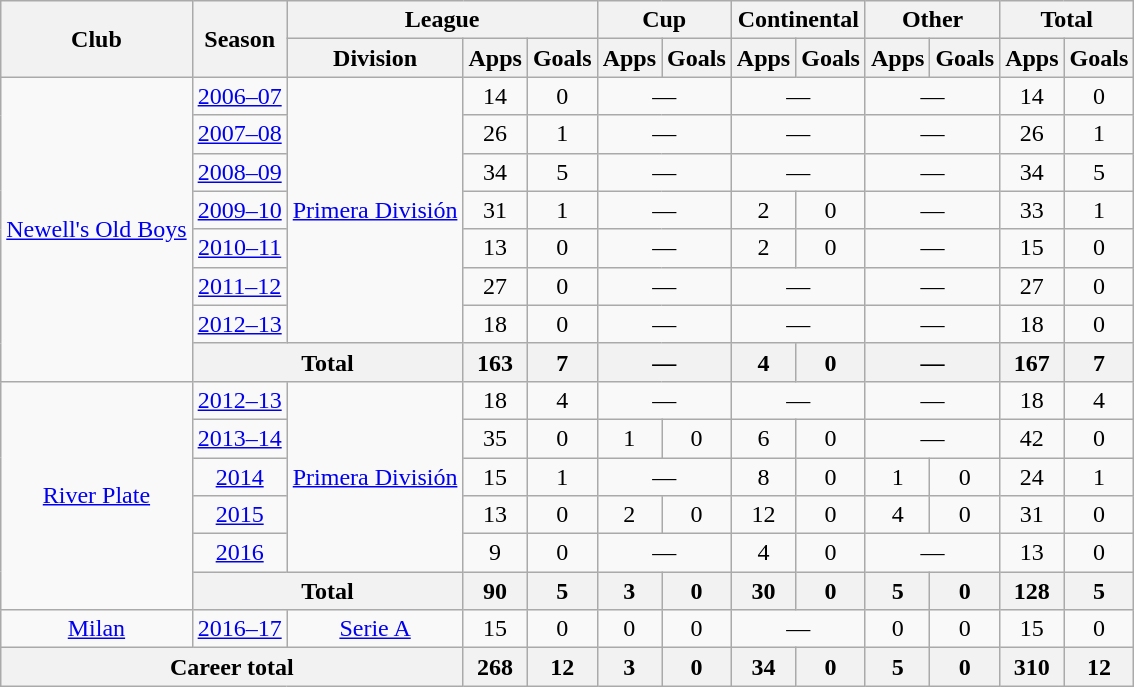<table class="wikitable" style="text-align: center;">
<tr>
<th rowspan="2">Club</th>
<th rowspan="2">Season</th>
<th colspan="3">League</th>
<th colspan="2">Cup</th>
<th colspan="2">Continental</th>
<th colspan="2">Other</th>
<th colspan="2">Total</th>
</tr>
<tr>
<th>Division</th>
<th>Apps</th>
<th>Goals</th>
<th>Apps</th>
<th>Goals</th>
<th>Apps</th>
<th>Goals</th>
<th>Apps</th>
<th>Goals</th>
<th>Apps</th>
<th>Goals</th>
</tr>
<tr>
<td rowspan="8"><a href='#'>Newell's Old Boys</a></td>
<td><a href='#'>2006–07</a></td>
<td rowspan="7"><a href='#'>Primera División</a></td>
<td>14</td>
<td>0</td>
<td colspan="2">—</td>
<td colspan="2">—</td>
<td colspan="2">—</td>
<td>14</td>
<td>0</td>
</tr>
<tr>
<td><a href='#'>2007–08</a></td>
<td>26</td>
<td>1</td>
<td colspan="2">—</td>
<td colspan="2">—</td>
<td colspan="2">—</td>
<td>26</td>
<td>1</td>
</tr>
<tr>
<td><a href='#'>2008–09</a></td>
<td>34</td>
<td>5</td>
<td colspan="2">—</td>
<td colspan="2">—</td>
<td colspan="2">—</td>
<td>34</td>
<td>5</td>
</tr>
<tr>
<td><a href='#'>2009–10</a></td>
<td>31</td>
<td>1</td>
<td colspan="2">—</td>
<td>2</td>
<td>0</td>
<td colspan="2">—</td>
<td>33</td>
<td>1</td>
</tr>
<tr>
<td><a href='#'>2010–11</a></td>
<td>13</td>
<td>0</td>
<td colspan="2">—</td>
<td>2</td>
<td>0</td>
<td colspan="2">—</td>
<td>15</td>
<td>0</td>
</tr>
<tr>
<td><a href='#'>2011–12</a></td>
<td>27</td>
<td>0</td>
<td colspan="2">—</td>
<td colspan="2">—</td>
<td colspan="2">—</td>
<td>27</td>
<td>0</td>
</tr>
<tr>
<td><a href='#'>2012–13</a></td>
<td>18</td>
<td>0</td>
<td colspan="2">—</td>
<td colspan="2">—</td>
<td colspan="2">—</td>
<td>18</td>
<td>0</td>
</tr>
<tr>
<th colspan="2">Total</th>
<th>163</th>
<th>7</th>
<th colspan="2">—</th>
<th>4</th>
<th>0</th>
<th colspan="2">—</th>
<th>167</th>
<th>7</th>
</tr>
<tr>
<td rowspan="6"><a href='#'>River Plate</a></td>
<td><a href='#'>2012–13</a></td>
<td rowspan="5"><a href='#'>Primera División</a></td>
<td>18</td>
<td>4</td>
<td colspan="2">—</td>
<td colspan="2">—</td>
<td colspan="2">—</td>
<td>18</td>
<td>4</td>
</tr>
<tr>
<td><a href='#'>2013–14</a></td>
<td>35</td>
<td>0</td>
<td>1</td>
<td>0</td>
<td>6</td>
<td>0</td>
<td colspan="2">—</td>
<td>42</td>
<td>0</td>
</tr>
<tr>
<td><a href='#'>2014</a></td>
<td>15</td>
<td>1</td>
<td colspan="2">—</td>
<td>8</td>
<td>0</td>
<td>1</td>
<td>0</td>
<td>24</td>
<td>1</td>
</tr>
<tr>
<td><a href='#'>2015</a></td>
<td>13</td>
<td>0</td>
<td>2</td>
<td>0</td>
<td>12</td>
<td>0</td>
<td>4</td>
<td>0</td>
<td>31</td>
<td>0</td>
</tr>
<tr>
<td><a href='#'>2016</a></td>
<td>9</td>
<td>0</td>
<td colspan="2">—</td>
<td>4</td>
<td>0</td>
<td colspan="2">—</td>
<td>13</td>
<td>0</td>
</tr>
<tr>
<th colspan="2">Total</th>
<th>90</th>
<th>5</th>
<th>3</th>
<th>0</th>
<th>30</th>
<th>0</th>
<th>5</th>
<th>0</th>
<th>128</th>
<th>5</th>
</tr>
<tr>
<td><a href='#'>Milan</a></td>
<td><a href='#'>2016–17</a></td>
<td><a href='#'>Serie A</a></td>
<td>15</td>
<td>0</td>
<td>0</td>
<td>0</td>
<td colspan="2">—</td>
<td>0</td>
<td>0</td>
<td>15</td>
<td>0</td>
</tr>
<tr>
<th colspan="3">Career total</th>
<th>268</th>
<th>12</th>
<th>3</th>
<th>0</th>
<th>34</th>
<th>0</th>
<th>5</th>
<th>0</th>
<th>310</th>
<th>12</th>
</tr>
</table>
